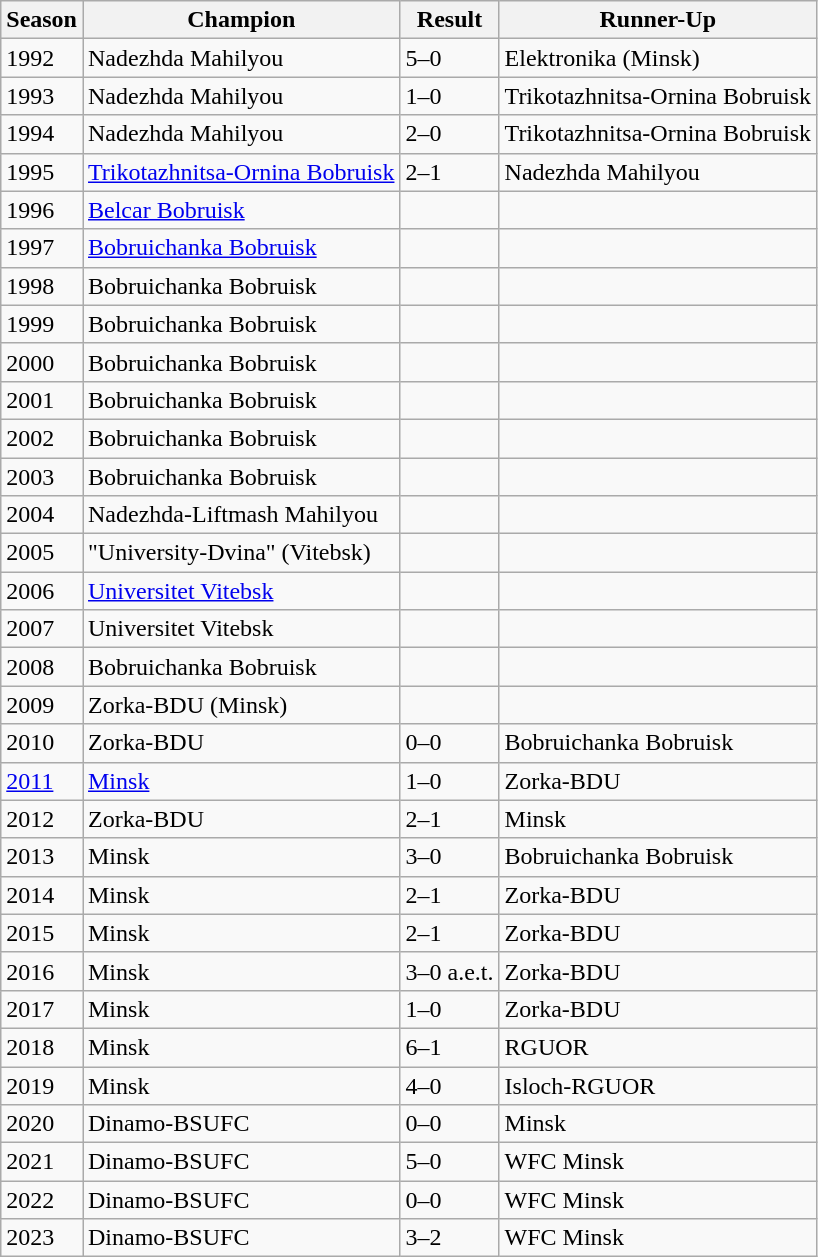<table class="sortable wikitable">
<tr>
<th>Season</th>
<th>Champion</th>
<th>Result</th>
<th>Runner-Up</th>
</tr>
<tr>
<td>1992</td>
<td>Nadezhda Mahilyou</td>
<td>5–0</td>
<td>Elektronika (Minsk)</td>
</tr>
<tr>
<td>1993</td>
<td>Nadezhda Mahilyou</td>
<td>1–0</td>
<td>Trikotazhnitsa-Ornina Bobruisk</td>
</tr>
<tr>
<td>1994</td>
<td>Nadezhda Mahilyou</td>
<td>2–0</td>
<td>Trikotazhnitsa-Ornina Bobruisk</td>
</tr>
<tr>
<td>1995</td>
<td><a href='#'>Trikotazhnitsa-Ornina Bobruisk</a></td>
<td>2–1</td>
<td>Nadezhda Mahilyou</td>
</tr>
<tr>
<td>1996</td>
<td><a href='#'>Belcar Bobruisk</a></td>
<td></td>
<td></td>
</tr>
<tr>
<td>1997</td>
<td><a href='#'>Bobruichanka Bobruisk</a></td>
<td></td>
<td></td>
</tr>
<tr>
<td>1998</td>
<td>Bobruichanka Bobruisk</td>
<td></td>
<td></td>
</tr>
<tr>
<td>1999</td>
<td>Bobruichanka Bobruisk</td>
<td></td>
<td></td>
</tr>
<tr>
<td>2000</td>
<td>Bobruichanka Bobruisk</td>
<td></td>
<td></td>
</tr>
<tr>
<td>2001</td>
<td>Bobruichanka Bobruisk</td>
<td></td>
<td></td>
</tr>
<tr>
<td>2002</td>
<td>Bobruichanka Bobruisk</td>
<td></td>
<td></td>
</tr>
<tr>
<td>2003</td>
<td>Bobruichanka Bobruisk</td>
<td></td>
<td></td>
</tr>
<tr>
<td>2004</td>
<td>Nadezhda-Liftmash Mahilyou</td>
<td></td>
<td></td>
</tr>
<tr>
<td>2005</td>
<td>"University-Dvina" (Vitebsk)</td>
<td></td>
<td></td>
</tr>
<tr>
<td>2006</td>
<td><a href='#'>Universitet Vitebsk</a></td>
<td></td>
<td></td>
</tr>
<tr>
<td>2007</td>
<td>Universitet Vitebsk</td>
<td></td>
<td></td>
</tr>
<tr>
<td>2008</td>
<td>Bobruichanka Bobruisk</td>
<td></td>
<td></td>
</tr>
<tr>
<td>2009</td>
<td>Zorka-BDU (Minsk)</td>
<td></td>
<td></td>
</tr>
<tr>
<td>2010</td>
<td>Zorka-BDU</td>
<td>0–0 <br></td>
<td>Bobruichanka Bobruisk</td>
</tr>
<tr>
<td><a href='#'>2011</a></td>
<td><a href='#'>Minsk</a></td>
<td>1–0</td>
<td>Zorka-BDU</td>
</tr>
<tr>
<td>2012</td>
<td>Zorka-BDU</td>
<td>2–1 </td>
<td>Minsk</td>
</tr>
<tr>
<td>2013</td>
<td>Minsk</td>
<td>3–0</td>
<td>Bobruichanka Bobruisk</td>
</tr>
<tr>
<td>2014</td>
<td>Minsk</td>
<td>2–1</td>
<td>Zorka-BDU</td>
</tr>
<tr>
<td>2015</td>
<td>Minsk</td>
<td>2–1</td>
<td>Zorka-BDU</td>
</tr>
<tr>
<td>2016</td>
<td>Minsk</td>
<td>3–0 a.e.t.</td>
<td>Zorka-BDU</td>
</tr>
<tr>
<td>2017</td>
<td>Minsk</td>
<td>1–0</td>
<td>Zorka-BDU</td>
</tr>
<tr>
<td>2018</td>
<td>Minsk</td>
<td>6–1</td>
<td>RGUOR</td>
</tr>
<tr>
<td>2019</td>
<td>Minsk</td>
<td>4–0</td>
<td>Isloch-RGUOR</td>
</tr>
<tr>
<td>2020</td>
<td>Dinamo-BSUFC</td>
<td>0–0 <br></td>
<td>Minsk</td>
</tr>
<tr>
<td>2021</td>
<td>Dinamo-BSUFC</td>
<td>5–0</td>
<td>WFC Minsk</td>
</tr>
<tr>
<td>2022</td>
<td>Dinamo-BSUFC</td>
<td>0–0 <br></td>
<td>WFC Minsk</td>
</tr>
<tr>
<td>2023</td>
<td>Dinamo-BSUFC</td>
<td>3–2</td>
<td>WFC Minsk</td>
</tr>
</table>
